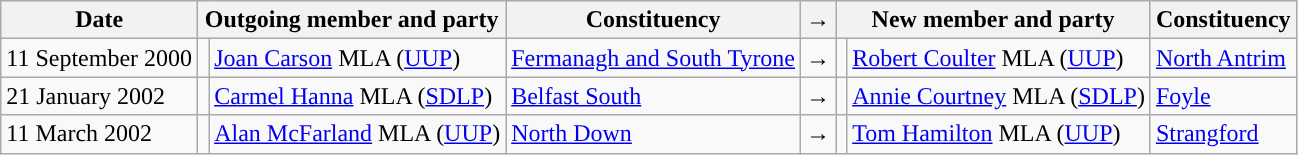<table class="wikitable">
<tr>
<th valign="top">Date</th>
<th colspan="2" valign="top">Outgoing member and party</th>
<th valign="top">Constituency</th>
<th>→</th>
<th colspan="2" valign="top">New member and party</th>
<th valign="top">Constituency</th>
</tr>
<tr>
<td>11 September 2000</td>
<td></td>
<td><a href='#'>Joan Carson</a> MLA (<a href='#'>UUP</a>)</td>
<td><a href='#'>Fermanagh and South Tyrone</a></td>
<td>→</td>
<td></td>
<td><a href='#'>Robert Coulter</a> MLA (<a href='#'>UUP</a>)</td>
<td><a href='#'>North Antrim</a></td>
</tr>
<tr>
<td>21 January 2002</td>
<td></td>
<td><a href='#'>Carmel Hanna</a> MLA (<a href='#'>SDLP</a>)</td>
<td><a href='#'>Belfast South</a></td>
<td>→</td>
<td></td>
<td><a href='#'>Annie Courtney</a> MLA (<a href='#'>SDLP</a>)</td>
<td><a href='#'>Foyle</a></td>
</tr>
<tr>
<td>11 March 2002</td>
<td></td>
<td><a href='#'>Alan McFarland</a> MLA (<a href='#'>UUP</a>)</td>
<td><a href='#'>North Down</a></td>
<td>→</td>
<td></td>
<td><a href='#'>Tom Hamilton</a> MLA (<a href='#'>UUP</a>)</td>
<td><a href='#'>Strangford</a></td>
</tr>
</table>
